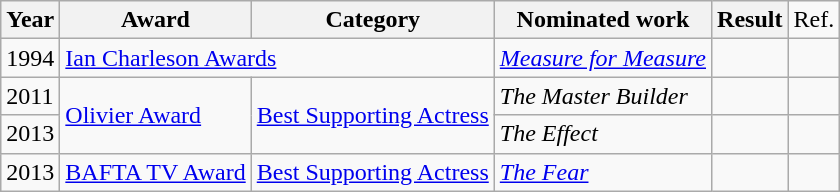<table class="wikitable">
<tr>
<th>Year</th>
<th>Award</th>
<th>Category</th>
<th>Nominated work</th>
<th>Result</th>
<td>Ref.</td>
</tr>
<tr>
<td>1994</td>
<td colspan="2"><a href='#'>Ian Charleson Awards</a></td>
<td><em><a href='#'>Measure for Measure</a></em></td>
<td></td>
<td></td>
</tr>
<tr>
<td>2011</td>
<td rowspan="2"><a href='#'>Olivier Award</a></td>
<td rowspan="2"><a href='#'>Best Supporting Actress</a></td>
<td><em>The Master Builder</em></td>
<td></td>
<td></td>
</tr>
<tr>
<td>2013</td>
<td><em>The Effect</em></td>
<td></td>
<td></td>
</tr>
<tr>
<td>2013</td>
<td><a href='#'>BAFTA TV Award</a></td>
<td><a href='#'>Best Supporting Actress</a></td>
<td><em><a href='#'>The Fear</a></em></td>
<td></td>
<td></td>
</tr>
</table>
